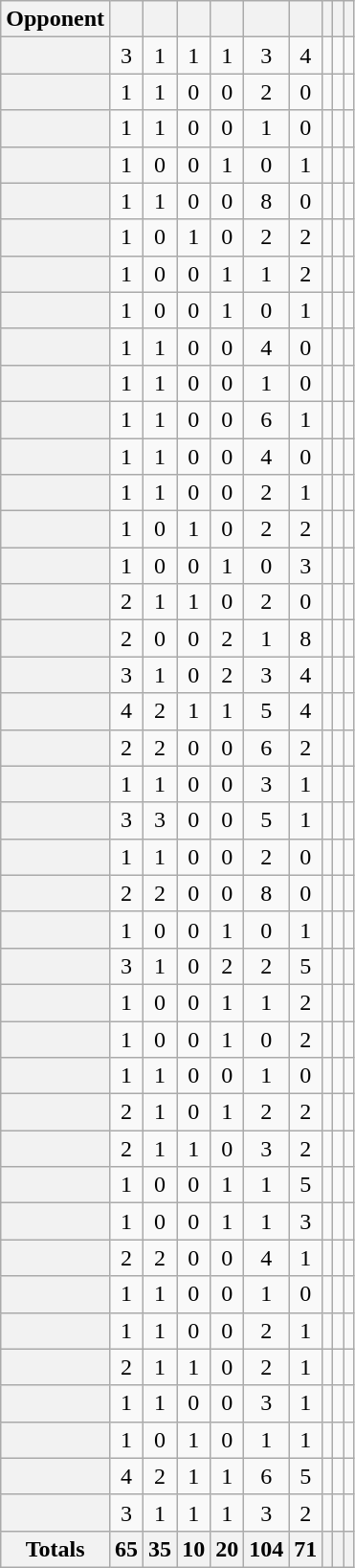<table class="wikitable sortable plainrowheaders" style="text-align:center">
<tr>
<th scope=col>Opponent</th>
<th scope=col></th>
<th scope=col></th>
<th scope=col></th>
<th scope=col></th>
<th scope=col></th>
<th scope=col></th>
<th scope=col></th>
<th scope=col></th>
<th scope=col></th>
</tr>
<tr>
<th scope=row style="text-align:left;"></th>
<td>3</td>
<td>1</td>
<td>1</td>
<td>1</td>
<td>3</td>
<td>4</td>
<td></td>
<td></td>
<td></td>
</tr>
<tr>
<th scope=row style="text-align:left;"></th>
<td>1</td>
<td>1</td>
<td>0</td>
<td>0</td>
<td>2</td>
<td>0</td>
<td></td>
<td></td>
<td></td>
</tr>
<tr>
<th scope=row style="text-align:left;"></th>
<td>1</td>
<td>1</td>
<td>0</td>
<td>0</td>
<td>1</td>
<td>0</td>
<td></td>
<td></td>
<td></td>
</tr>
<tr>
<th scope=row style="text-align:left;"></th>
<td>1</td>
<td>0</td>
<td>0</td>
<td>1</td>
<td>0</td>
<td>1</td>
<td></td>
<td></td>
<td></td>
</tr>
<tr>
<th scope=row style="text-align:left;"></th>
<td>1</td>
<td>1</td>
<td>0</td>
<td>0</td>
<td>8</td>
<td>0</td>
<td></td>
<td></td>
<td></td>
</tr>
<tr>
<th scope=row style="text-align:left;"></th>
<td>1</td>
<td>0</td>
<td>1</td>
<td>0</td>
<td>2</td>
<td>2</td>
<td></td>
<td></td>
<td></td>
</tr>
<tr>
<th scope=row style="text-align:left;"></th>
<td>1</td>
<td>0</td>
<td>0</td>
<td>1</td>
<td>1</td>
<td>2</td>
<td></td>
<td></td>
<td></td>
</tr>
<tr>
<th scope=row style="text-align:left;"></th>
<td>1</td>
<td>0</td>
<td>0</td>
<td>1</td>
<td>0</td>
<td>1</td>
<td></td>
<td></td>
<td></td>
</tr>
<tr>
<th scope=row style="text-align:left;"></th>
<td>1</td>
<td>1</td>
<td>0</td>
<td>0</td>
<td>4</td>
<td>0</td>
<td></td>
<td></td>
<td></td>
</tr>
<tr>
<th scope=row style="text-align:left;"></th>
<td>1</td>
<td>1</td>
<td>0</td>
<td>0</td>
<td>1</td>
<td>0</td>
<td></td>
<td></td>
<td></td>
</tr>
<tr>
<th scope=row style="text-align:left;"></th>
<td>1</td>
<td>1</td>
<td>0</td>
<td>0</td>
<td>6</td>
<td>1</td>
<td></td>
<td></td>
<td></td>
</tr>
<tr>
<th scope=row style="text-align:left;"></th>
<td>1</td>
<td>1</td>
<td>0</td>
<td>0</td>
<td>4</td>
<td>0</td>
<td></td>
<td></td>
<td></td>
</tr>
<tr>
<th scope=row style="text-align:left;"></th>
<td>1</td>
<td>1</td>
<td>0</td>
<td>0</td>
<td>2</td>
<td>1</td>
<td></td>
<td></td>
<td></td>
</tr>
<tr>
<th scope=row style="text-align:left;"></th>
<td>1</td>
<td>0</td>
<td>1</td>
<td>0</td>
<td>2</td>
<td>2</td>
<td></td>
<td></td>
<td></td>
</tr>
<tr>
<th scope=row style="text-align:left;"></th>
<td>1</td>
<td>0</td>
<td>0</td>
<td>1</td>
<td>0</td>
<td>3</td>
<td></td>
<td></td>
<td></td>
</tr>
<tr>
<th scope=row style="text-align:left;"></th>
<td>2</td>
<td>1</td>
<td>1</td>
<td>0</td>
<td>2</td>
<td>0</td>
<td></td>
<td></td>
<td></td>
</tr>
<tr>
<th scope=row style="text-align:left;"></th>
<td>2</td>
<td>0</td>
<td>0</td>
<td>2</td>
<td>1</td>
<td>8</td>
<td></td>
<td></td>
<td></td>
</tr>
<tr>
<th scope=row style="text-align:left;"></th>
<td>3</td>
<td>1</td>
<td>0</td>
<td>2</td>
<td>3</td>
<td>4</td>
<td></td>
<td></td>
<td></td>
</tr>
<tr>
<th scope=row style="text-align:left;"></th>
<td>4</td>
<td>2</td>
<td>1</td>
<td>1</td>
<td>5</td>
<td>4</td>
<td></td>
<td></td>
<td></td>
</tr>
<tr>
<th scope=row style="text-align:left;"></th>
<td>2</td>
<td>2</td>
<td>0</td>
<td>0</td>
<td>6</td>
<td>2</td>
<td></td>
<td></td>
<td></td>
</tr>
<tr>
<th scope=row style="text-align:left;"></th>
<td>1</td>
<td>1</td>
<td>0</td>
<td>0</td>
<td>3</td>
<td>1</td>
<td></td>
<td></td>
<td></td>
</tr>
<tr>
<th scope=row style="text-align:left;"></th>
<td>3</td>
<td>3</td>
<td>0</td>
<td>0</td>
<td>5</td>
<td>1</td>
<td></td>
<td></td>
<td></td>
</tr>
<tr>
<th scope=row style="text-align:left;"></th>
<td>1</td>
<td>1</td>
<td>0</td>
<td>0</td>
<td>2</td>
<td>0</td>
<td></td>
<td></td>
<td></td>
</tr>
<tr>
<th scope=row style="text-align:left;"></th>
<td>2</td>
<td>2</td>
<td>0</td>
<td>0</td>
<td>8</td>
<td>0</td>
<td></td>
<td></td>
<td></td>
</tr>
<tr>
<th scope=row style="text-align:left;"></th>
<td>1</td>
<td>0</td>
<td>0</td>
<td>1</td>
<td>0</td>
<td>1</td>
<td></td>
<td></td>
<td></td>
</tr>
<tr>
<th scope=row style="text-align:left;"></th>
<td>3</td>
<td>1</td>
<td>0</td>
<td>2</td>
<td>2</td>
<td>5</td>
<td></td>
<td></td>
<td></td>
</tr>
<tr>
<th scope=row style="text-align:left;"></th>
<td>1</td>
<td>0</td>
<td>0</td>
<td>1</td>
<td>1</td>
<td>2</td>
<td></td>
<td></td>
<td></td>
</tr>
<tr>
<th scope=row style="text-align:left;"></th>
<td>1</td>
<td>0</td>
<td>0</td>
<td>1</td>
<td>0</td>
<td>2</td>
<td></td>
<td></td>
<td></td>
</tr>
<tr>
<th scope=row style="text-align:left;"></th>
<td>1</td>
<td>1</td>
<td>0</td>
<td>0</td>
<td>1</td>
<td>0</td>
<td></td>
<td></td>
<td></td>
</tr>
<tr>
<th scope=row style="text-align:left;"></th>
<td>2</td>
<td>1</td>
<td>0</td>
<td>1</td>
<td>2</td>
<td>2</td>
<td></td>
<td></td>
<td></td>
</tr>
<tr>
<th scope=row style="text-align:left;"></th>
<td>2</td>
<td>1</td>
<td>1</td>
<td>0</td>
<td>3</td>
<td>2</td>
<td></td>
<td></td>
<td></td>
</tr>
<tr>
<th scope=row style="text-align:left;"></th>
<td>1</td>
<td>0</td>
<td>0</td>
<td>1</td>
<td>1</td>
<td>5</td>
<td></td>
<td></td>
<td></td>
</tr>
<tr>
<th scope=row style="text-align:left;"></th>
<td>1</td>
<td>0</td>
<td>0</td>
<td>1</td>
<td>1</td>
<td>3</td>
<td></td>
<td></td>
<td></td>
</tr>
<tr>
<th scope=row style="text-align:left;"></th>
<td>2</td>
<td>2</td>
<td>0</td>
<td>0</td>
<td>4</td>
<td>1</td>
<td></td>
<td></td>
<td></td>
</tr>
<tr>
<th scope=row style="text-align:left;"></th>
<td>1</td>
<td>1</td>
<td>0</td>
<td>0</td>
<td>1</td>
<td>0</td>
<td></td>
<td></td>
<td></td>
</tr>
<tr>
<th scope=row style="text-align:left;"></th>
<td>1</td>
<td>1</td>
<td>0</td>
<td>0</td>
<td>2</td>
<td>1</td>
<td></td>
<td></td>
<td></td>
</tr>
<tr>
<th scope=row style="text-align:left;"></th>
<td>2</td>
<td>1</td>
<td>1</td>
<td>0</td>
<td>2</td>
<td>1</td>
<td></td>
<td></td>
<td></td>
</tr>
<tr>
<th scope=row style="text-align:left;"></th>
<td>1</td>
<td>1</td>
<td>0</td>
<td>0</td>
<td>3</td>
<td>1</td>
<td></td>
<td></td>
<td></td>
</tr>
<tr>
<th scope=row style="text-align:left;"></th>
<td>1</td>
<td>0</td>
<td>1</td>
<td>0</td>
<td>1</td>
<td>1</td>
<td></td>
<td></td>
<td></td>
</tr>
<tr>
<th scope=row style="text-align:left;"></th>
<td>4</td>
<td>2</td>
<td>1</td>
<td>1</td>
<td>6</td>
<td>5</td>
<td></td>
<td></td>
<td></td>
</tr>
<tr>
<th scope=row style="text-align:left;"></th>
<td>3</td>
<td>1</td>
<td>1</td>
<td>1</td>
<td>3</td>
<td>2</td>
<td></td>
<td></td>
<td></td>
</tr>
<tr class="sortbottom">
<th>Totals</th>
<th>65</th>
<th>35</th>
<th>10</th>
<th>20</th>
<th>104</th>
<th>71</th>
<th></th>
<th></th>
<th></th>
</tr>
</table>
